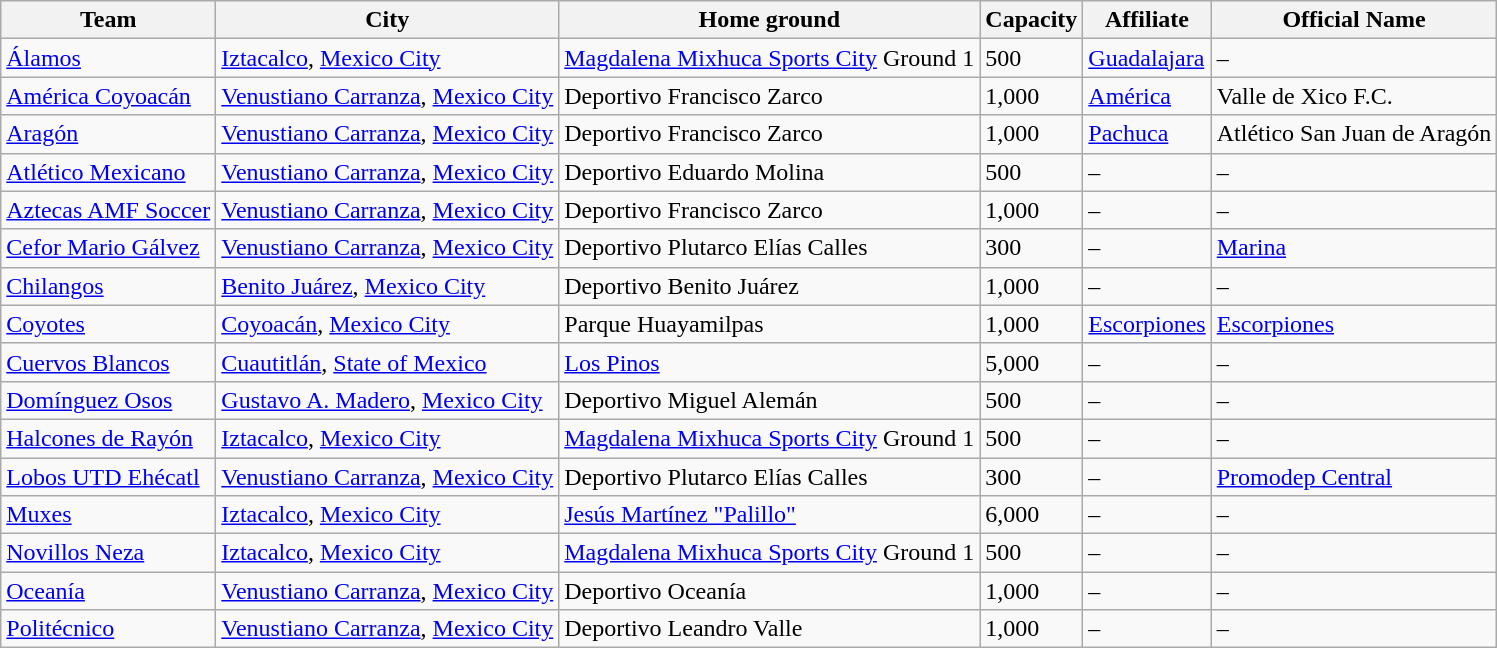<table class="wikitable sortable">
<tr>
<th>Team</th>
<th>City</th>
<th>Home ground</th>
<th>Capacity</th>
<th>Affiliate</th>
<th>Official Name</th>
</tr>
<tr>
<td><a href='#'>Álamos</a></td>
<td><a href='#'>Iztacalco</a>, <a href='#'>Mexico City</a></td>
<td><a href='#'>Magdalena Mixhuca Sports City</a> Ground 1</td>
<td>500</td>
<td><a href='#'>Guadalajara</a></td>
<td>–</td>
</tr>
<tr>
<td><a href='#'>América Coyoacán</a></td>
<td><a href='#'>Venustiano Carranza</a>, <a href='#'>Mexico City</a></td>
<td>Deportivo Francisco Zarco</td>
<td>1,000</td>
<td><a href='#'>América</a></td>
<td>Valle de Xico F.C.</td>
</tr>
<tr>
<td><a href='#'>Aragón</a></td>
<td><a href='#'>Venustiano Carranza</a>, <a href='#'>Mexico City</a></td>
<td>Deportivo Francisco Zarco</td>
<td>1,000</td>
<td><a href='#'>Pachuca</a></td>
<td>Atlético San Juan de Aragón</td>
</tr>
<tr>
<td><a href='#'>Atlético Mexicano</a></td>
<td><a href='#'>Venustiano Carranza</a>, <a href='#'>Mexico City</a></td>
<td>Deportivo Eduardo Molina</td>
<td>500</td>
<td>– </td>
<td>–</td>
</tr>
<tr>
<td><a href='#'>Aztecas AMF Soccer</a></td>
<td><a href='#'>Venustiano Carranza</a>, <a href='#'>Mexico City</a></td>
<td>Deportivo Francisco Zarco</td>
<td>1,000</td>
<td>–</td>
<td>–</td>
</tr>
<tr>
<td><a href='#'>Cefor Mario Gálvez</a></td>
<td><a href='#'>Venustiano Carranza</a>, <a href='#'>Mexico City</a></td>
<td>Deportivo Plutarco Elías Calles</td>
<td>300</td>
<td>–</td>
<td><a href='#'>Marina</a></td>
</tr>
<tr>
<td><a href='#'>Chilangos</a></td>
<td><a href='#'>Benito Juárez</a>, <a href='#'>Mexico City</a></td>
<td>Deportivo Benito Juárez</td>
<td>1,000</td>
<td>–</td>
<td>–</td>
</tr>
<tr>
<td><a href='#'>Coyotes</a></td>
<td><a href='#'>Coyoacán</a>, <a href='#'>Mexico City</a></td>
<td>Parque Huayamilpas</td>
<td>1,000</td>
<td><a href='#'>Escorpiones</a></td>
<td><a href='#'>Escorpiones</a></td>
</tr>
<tr>
<td><a href='#'>Cuervos Blancos</a></td>
<td><a href='#'>Cuautitlán</a>, <a href='#'>State of Mexico</a></td>
<td><a href='#'>Los Pinos</a></td>
<td>5,000</td>
<td>–</td>
<td>–</td>
</tr>
<tr>
<td><a href='#'>Domínguez Osos</a></td>
<td><a href='#'>Gustavo A. Madero</a>, <a href='#'>Mexico City</a></td>
<td>Deportivo Miguel Alemán</td>
<td>500</td>
<td>– </td>
<td>–</td>
</tr>
<tr>
<td><a href='#'>Halcones de Rayón</a></td>
<td><a href='#'>Iztacalco</a>, <a href='#'>Mexico City</a></td>
<td><a href='#'>Magdalena Mixhuca Sports City</a> Ground 1</td>
<td>500</td>
<td>–</td>
<td>–</td>
</tr>
<tr>
<td><a href='#'>Lobos UTD Ehécatl</a></td>
<td><a href='#'>Venustiano Carranza</a>, <a href='#'>Mexico City</a></td>
<td>Deportivo Plutarco Elías Calles</td>
<td>300</td>
<td>–</td>
<td><a href='#'>Promodep Central</a></td>
</tr>
<tr>
<td><a href='#'>Muxes</a></td>
<td><a href='#'>Iztacalco</a>, <a href='#'>Mexico City</a></td>
<td><a href='#'>Jesús Martínez "Palillo"</a></td>
<td>6,000</td>
<td>–</td>
<td>–</td>
</tr>
<tr>
<td><a href='#'>Novillos Neza</a></td>
<td><a href='#'>Iztacalco</a>, <a href='#'>Mexico City</a></td>
<td><a href='#'>Magdalena Mixhuca Sports City</a> Ground 1</td>
<td>500</td>
<td>–</td>
<td>–</td>
</tr>
<tr>
<td><a href='#'>Oceanía</a></td>
<td><a href='#'>Venustiano Carranza</a>, <a href='#'>Mexico City</a></td>
<td>Deportivo Oceanía</td>
<td>1,000</td>
<td>–</td>
<td>–</td>
</tr>
<tr>
<td><a href='#'>Politécnico</a></td>
<td><a href='#'>Venustiano Carranza</a>, <a href='#'>Mexico City</a></td>
<td>Deportivo Leandro Valle</td>
<td>1,000</td>
<td>–</td>
<td>–</td>
</tr>
</table>
